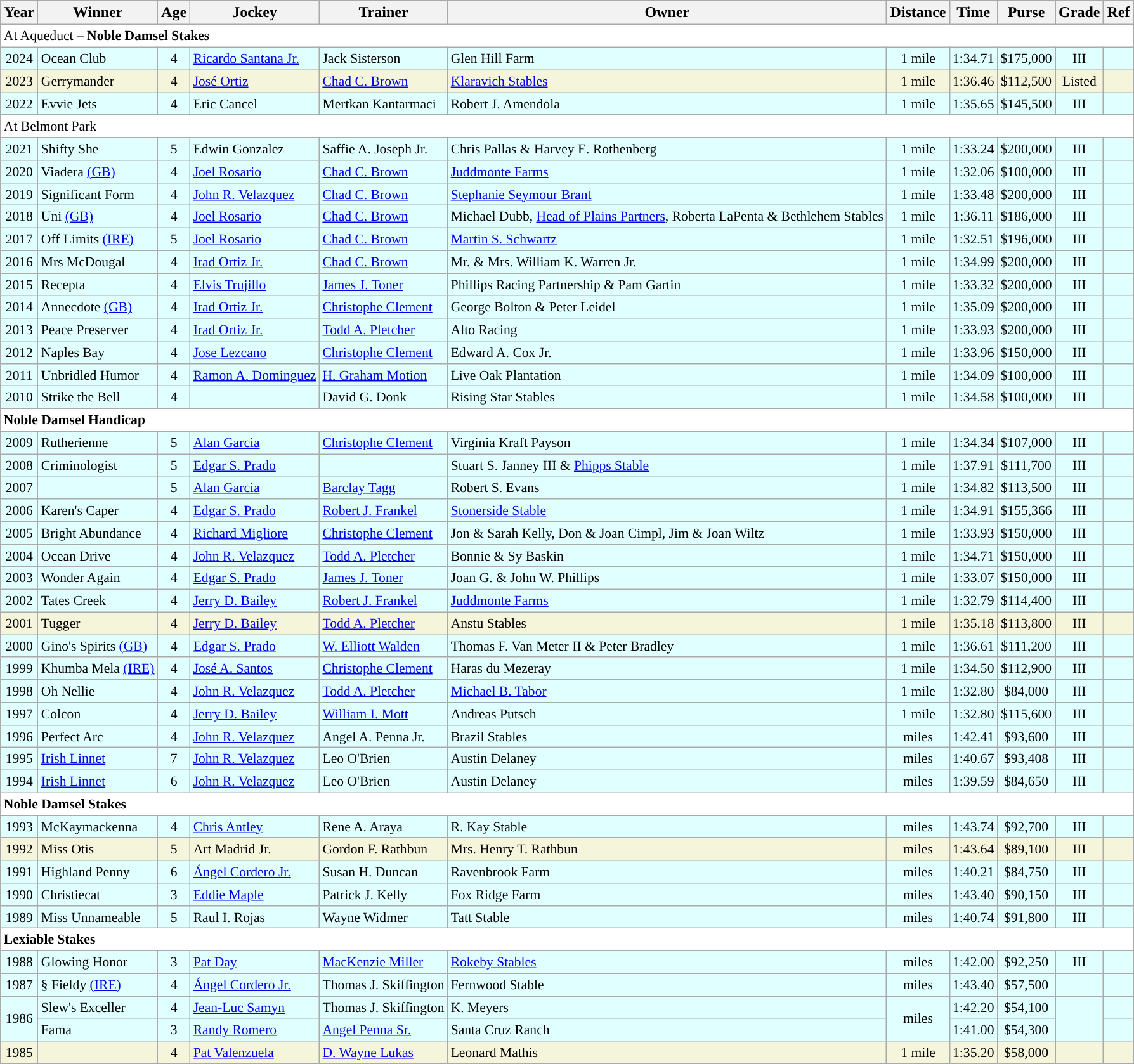<table class="wikitable sortable">
<tr>
<th>Year</th>
<th>Winner</th>
<th>Age</th>
<th>Jockey</th>
<th>Trainer</th>
<th>Owner</th>
<th>Distance</th>
<th>Time</th>
<th>Purse</th>
<th>Grade</th>
<th>Ref</th>
</tr>
<tr style="font-size:90%; background-color:white">
<td align="left" colspan="11">At Aqueduct – <strong>Noble Damsel Stakes</strong></td>
</tr>
<tr style="font-size:90%; background-color:lightcyan">
<td align=center>2024</td>
<td>Ocean Club</td>
<td align=center>4</td>
<td><a href='#'>Ricardo Santana Jr.</a></td>
<td>Jack Sisterson</td>
<td>Glen Hill Farm</td>
<td align=center>1 mile</td>
<td align=center>1:34.71</td>
<td align=center>$175,000</td>
<td align=center>III</td>
<td></td>
</tr>
<tr style="font-size:90%; background-color:beige">
<td align=center>2023</td>
<td>Gerrymander</td>
<td align=center>4</td>
<td><a href='#'>José Ortiz</a></td>
<td><a href='#'>Chad C. Brown</a></td>
<td><a href='#'>Klaravich Stables</a></td>
<td align=center>1 mile</td>
<td align=center>1:36.46</td>
<td align=center>$112,500</td>
<td align=center>Listed</td>
<td></td>
</tr>
<tr style="font-size:90%; background-color:lightcyan">
<td align=center>2022</td>
<td>Evvie Jets</td>
<td align=center>4</td>
<td>Eric Cancel</td>
<td>Mertkan Kantarmaci</td>
<td>Robert J. Amendola</td>
<td align=center>1 mile</td>
<td align=center>1:35.65</td>
<td align=center>$145,500</td>
<td align=center>III</td>
<td></td>
</tr>
<tr style="font-size:90%; background-color:white">
<td align="left" colspan=11>At Belmont Park</td>
</tr>
<tr style="font-size:90%; background-color:lightcyan">
<td align=center>2021</td>
<td>Shifty She</td>
<td align=center>5</td>
<td>Edwin Gonzalez</td>
<td>Saffie A. Joseph Jr.</td>
<td>Chris Pallas & Harvey E. Rothenberg</td>
<td align=center>1 mile</td>
<td align=center>1:33.24</td>
<td align=center>$200,000</td>
<td align=center>III</td>
<td></td>
</tr>
<tr style="font-size:90%; background-color:lightcyan">
<td align=center>2020</td>
<td>Viadera <a href='#'>(GB)</a></td>
<td align=center>4</td>
<td><a href='#'>Joel Rosario</a></td>
<td><a href='#'>Chad C. Brown</a></td>
<td><a href='#'>Juddmonte Farms</a></td>
<td align=center>1 mile</td>
<td align=center>1:32.06</td>
<td align=center>$100,000</td>
<td align=center>III</td>
<td></td>
</tr>
<tr style="font-size:90%; background-color:lightcyan">
<td align=center>2019</td>
<td>Significant Form</td>
<td align=center>4</td>
<td><a href='#'>John R. Velazquez</a></td>
<td><a href='#'>Chad C. Brown</a></td>
<td><a href='#'>Stephanie Seymour Brant</a></td>
<td align=center>1 mile</td>
<td align=center>1:33.48</td>
<td align=center>$200,000</td>
<td align=center>III</td>
<td></td>
</tr>
<tr style="font-size:90%; background-color:lightcyan">
<td align=center>2018</td>
<td>Uni <a href='#'>(GB)</a></td>
<td align=center>4</td>
<td><a href='#'>Joel Rosario</a></td>
<td><a href='#'>Chad C. Brown</a></td>
<td>Michael Dubb, <a href='#'>Head of Plains Partners</a>, Roberta LaPenta & Bethlehem Stables</td>
<td align=center>1 mile</td>
<td align=center>1:36.11</td>
<td align=center>$186,000</td>
<td align=center>III</td>
<td></td>
</tr>
<tr style="font-size:90%; background-color:lightcyan">
<td align=center>2017</td>
<td>Off Limits <a href='#'>(IRE)</a></td>
<td align=center>5</td>
<td><a href='#'>Joel Rosario</a></td>
<td><a href='#'>Chad C. Brown</a></td>
<td><a href='#'>Martin S. Schwartz</a></td>
<td align=center>1 mile</td>
<td align=center>1:32.51</td>
<td align=center>$196,000</td>
<td align=center>III</td>
<td></td>
</tr>
<tr style="font-size:90%; background-color:lightcyan">
<td align=center>2016</td>
<td>Mrs McDougal</td>
<td align=center>4</td>
<td><a href='#'>Irad Ortiz Jr.</a></td>
<td><a href='#'>Chad C. Brown</a></td>
<td>Mr. & Mrs. William K. Warren Jr.</td>
<td align=center>1 mile</td>
<td align=center>1:34.99</td>
<td align=center>$200,000</td>
<td align=center>III</td>
<td></td>
</tr>
<tr style="font-size:90%; background-color:lightcyan">
<td align=center>2015</td>
<td>Recepta</td>
<td align=center>4</td>
<td><a href='#'>Elvis Trujillo</a></td>
<td><a href='#'>James J. Toner</a></td>
<td>Phillips Racing Partnership & Pam Gartin</td>
<td align=center>1 mile</td>
<td align=center>1:33.32</td>
<td align=center>$200,000</td>
<td align=center>III</td>
<td></td>
</tr>
<tr style="font-size:90%; background-color:lightcyan">
<td align=center>2014</td>
<td>Annecdote <a href='#'>(GB)</a></td>
<td align=center>4</td>
<td><a href='#'>Irad Ortiz Jr.</a></td>
<td><a href='#'>Christophe Clement</a></td>
<td>George Bolton & Peter Leidel</td>
<td align=center>1 mile</td>
<td align=center>1:35.09</td>
<td align=center>$200,000</td>
<td align=center>III</td>
<td></td>
</tr>
<tr style="font-size:90%; background-color:lightcyan">
<td align=center>2013</td>
<td>Peace Preserver</td>
<td align=center>4</td>
<td><a href='#'>Irad Ortiz Jr.</a></td>
<td><a href='#'>Todd A. Pletcher</a></td>
<td>Alto Racing</td>
<td align=center>1 mile</td>
<td align=center>1:33.93</td>
<td align=center>$200,000</td>
<td align=center>III</td>
<td></td>
</tr>
<tr style="font-size:90%; background-color:lightcyan">
<td align=center>2012</td>
<td>Naples Bay</td>
<td align=center>4</td>
<td><a href='#'>Jose Lezcano</a></td>
<td><a href='#'>Christophe Clement</a></td>
<td>Edward A. Cox Jr.</td>
<td align=center>1 mile</td>
<td align=center>1:33.96</td>
<td align=center>$150,000</td>
<td align=center>III</td>
<td></td>
</tr>
<tr style="font-size:90%; background-color:lightcyan">
<td align=center>2011</td>
<td>Unbridled Humor</td>
<td align=center>4</td>
<td><a href='#'>Ramon A. Dominguez</a></td>
<td><a href='#'>H. Graham Motion</a></td>
<td>Live Oak Plantation</td>
<td align=center>1 mile</td>
<td align=center>1:34.09</td>
<td align=center>$100,000</td>
<td align=center>III</td>
<td></td>
</tr>
<tr style="font-size:90%; background-color:lightcyan">
<td align=center>2010</td>
<td>Strike the Bell</td>
<td align=center>4</td>
<td></td>
<td>David G. Donk</td>
<td>Rising Star Stables</td>
<td align=center>1 mile</td>
<td align=center>1:34.58</td>
<td align=center>$100,000</td>
<td align=center>III</td>
<td></td>
</tr>
<tr style="font-size:90%; background-color:white">
<td align="left" colspan=11><strong>Noble Damsel Handicap </strong></td>
</tr>
<tr style="font-size:90%; background-color:lightcyan">
<td align=center>2009</td>
<td>Rutherienne</td>
<td align=center>5</td>
<td><a href='#'>Alan Garcia</a></td>
<td><a href='#'>Christophe Clement</a></td>
<td>Virginia Kraft Payson</td>
<td align=center>1 mile</td>
<td align=center>1:34.34</td>
<td align=center>$107,000</td>
<td align=center>III</td>
<td></td>
</tr>
<tr style="font-size:90%; background-color:lightcyan">
<td align=center>2008</td>
<td>Criminologist</td>
<td align=center>5</td>
<td><a href='#'>Edgar S. Prado</a></td>
<td></td>
<td>Stuart S. Janney III & <a href='#'>Phipps Stable</a></td>
<td align=center>1 mile</td>
<td align=center>1:37.91</td>
<td align=center>$111,700</td>
<td align=center>III</td>
<td></td>
</tr>
<tr style="font-size:90%; background-color:lightcyan">
<td align=center>2007</td>
<td></td>
<td align=center>5</td>
<td><a href='#'>Alan Garcia</a></td>
<td><a href='#'>Barclay Tagg</a></td>
<td>Robert S. Evans</td>
<td align=center>1 mile</td>
<td align=center>1:34.82</td>
<td align=center>$113,500</td>
<td align=center>III</td>
<td></td>
</tr>
<tr style="font-size:90%; background-color:lightcyan">
<td align=center>2006</td>
<td>Karen's Caper</td>
<td align=center>4</td>
<td><a href='#'>Edgar S. Prado</a></td>
<td><a href='#'>Robert J. Frankel</a></td>
<td><a href='#'>Stonerside Stable</a></td>
<td align=center>1 mile</td>
<td align=center>1:34.91</td>
<td align=center>$155,366</td>
<td align=center>III</td>
<td></td>
</tr>
<tr style="font-size:90%; background-color:lightcyan">
<td align=center>2005</td>
<td>Bright Abundance</td>
<td align=center>4</td>
<td><a href='#'>Richard Migliore</a></td>
<td><a href='#'>Christophe Clement</a></td>
<td>Jon & Sarah Kelly, Don & Joan Cimpl, Jim & Joan Wiltz</td>
<td align=center>1 mile</td>
<td align=center>1:33.93</td>
<td align=center>$150,000</td>
<td align=center>III</td>
<td></td>
</tr>
<tr style="font-size:90%; background-color:lightcyan">
<td align=center>2004</td>
<td>Ocean Drive</td>
<td align=center>4</td>
<td><a href='#'>John R. Velazquez</a></td>
<td><a href='#'>Todd A. Pletcher</a></td>
<td>Bonnie & Sy Baskin</td>
<td align=center>1 mile</td>
<td align=center>1:34.71</td>
<td align=center>$150,000</td>
<td align=center>III</td>
<td></td>
</tr>
<tr style="font-size:90%; background-color:lightcyan">
<td align=center>2003</td>
<td>Wonder Again</td>
<td align=center>4</td>
<td><a href='#'>Edgar S. Prado</a></td>
<td><a href='#'>James J. Toner</a></td>
<td>Joan G. & John W. Phillips</td>
<td align=center>1 mile</td>
<td align=center>1:33.07</td>
<td align=center>$150,000</td>
<td align=center>III</td>
<td></td>
</tr>
<tr style="font-size:90%; background-color:lightcyan">
<td align=center>2002</td>
<td>Tates Creek</td>
<td align=center>4</td>
<td><a href='#'>Jerry D. Bailey</a></td>
<td><a href='#'>Robert J. Frankel</a></td>
<td><a href='#'>Juddmonte Farms</a></td>
<td align=center>1 mile</td>
<td align=center>1:32.79</td>
<td align=center>$114,400</td>
<td align=center>III</td>
<td></td>
</tr>
<tr style="font-size:90%; background-color:beige">
<td align=center>2001</td>
<td>Tugger</td>
<td align=center>4</td>
<td><a href='#'>Jerry D. Bailey</a></td>
<td><a href='#'>Todd A. Pletcher</a></td>
<td>Anstu Stables</td>
<td align=center>1 mile</td>
<td align=center>1:35.18</td>
<td align=center>$113,800</td>
<td align=center>III</td>
<td></td>
</tr>
<tr style="font-size:90%; background-color:lightcyan">
<td align=center>2000</td>
<td>Gino's Spirits <a href='#'>(GB)</a></td>
<td align=center>4</td>
<td><a href='#'>Edgar S. Prado</a></td>
<td><a href='#'>W. Elliott Walden</a></td>
<td>Thomas F. Van Meter II & Peter Bradley</td>
<td align=center>1 mile</td>
<td align=center>1:36.61</td>
<td align=center>$111,200</td>
<td align=center>III</td>
<td></td>
</tr>
<tr style="font-size:90%; background-color:lightcyan">
<td align=center>1999</td>
<td>Khumba Mela <a href='#'>(IRE)</a></td>
<td align=center>4</td>
<td><a href='#'>José A. Santos</a></td>
<td><a href='#'>Christophe Clement</a></td>
<td>Haras du Mezeray</td>
<td align=center>1 mile</td>
<td align=center>1:34.50</td>
<td align=center>$112,900</td>
<td align=center>III</td>
<td></td>
</tr>
<tr style="font-size:90%; background-color:lightcyan">
<td align=center>1998</td>
<td>Oh Nellie</td>
<td align=center>4</td>
<td><a href='#'>John R. Velazquez</a></td>
<td><a href='#'>Todd A. Pletcher</a></td>
<td><a href='#'>Michael B. Tabor</a></td>
<td align=center>1 mile</td>
<td align=center>1:32.80</td>
<td align=center>$84,000</td>
<td align=center>III</td>
<td></td>
</tr>
<tr style="font-size:90%; background-color:lightcyan">
<td align=center>1997</td>
<td>Colcon</td>
<td align=center>4</td>
<td><a href='#'>Jerry D. Bailey</a></td>
<td><a href='#'>William I. Mott</a></td>
<td>Andreas Putsch</td>
<td align=center>1 mile</td>
<td align=center>1:32.80</td>
<td align=center>$115,600</td>
<td align=center>III</td>
<td></td>
</tr>
<tr style="font-size:90%; background-color:lightcyan">
<td align=center>1996</td>
<td>Perfect Arc</td>
<td align=center>4</td>
<td><a href='#'>John R. Velazquez</a></td>
<td>Angel A. Penna Jr.</td>
<td>Brazil Stables</td>
<td align=center> miles</td>
<td align=center>1:42.41</td>
<td align=center>$93,600</td>
<td align=center>III</td>
<td></td>
</tr>
<tr style="font-size:90%; background-color:lightcyan">
<td align=center>1995</td>
<td><a href='#'>Irish Linnet</a></td>
<td align=center>7</td>
<td><a href='#'>John R. Velazquez</a></td>
<td>Leo O'Brien</td>
<td>Austin Delaney</td>
<td align=center> miles</td>
<td align=center>1:40.67</td>
<td align=center>$93,408</td>
<td align=center>III</td>
<td></td>
</tr>
<tr style="font-size:90%; background-color:lightcyan">
<td align=center>1994</td>
<td><a href='#'>Irish Linnet</a></td>
<td align=center>6</td>
<td><a href='#'>John R. Velazquez</a></td>
<td>Leo O'Brien</td>
<td>Austin Delaney</td>
<td align=center> miles</td>
<td align=center>1:39.59</td>
<td align=center>$84,650</td>
<td align=center>III</td>
<td></td>
</tr>
<tr style="font-size:90%; background-color:white">
<td align="left" colspan=11><strong>Noble Damsel Stakes</strong></td>
</tr>
<tr style="font-size:90%; background-color:lightcyan">
<td align=center>1993</td>
<td>McKaymackenna</td>
<td align=center>4</td>
<td><a href='#'>Chris Antley</a></td>
<td>Rene A. Araya</td>
<td>R. Kay Stable</td>
<td align=center> miles</td>
<td align=center>1:43.74</td>
<td align=center>$92,700</td>
<td align=center>III</td>
<td></td>
</tr>
<tr style="font-size:90%; background-color:beige">
<td align=center>1992</td>
<td>Miss Otis</td>
<td align=center>5</td>
<td>Art Madrid Jr.</td>
<td>Gordon F. Rathbun</td>
<td>Mrs. Henry T. Rathbun</td>
<td align=center> miles</td>
<td align=center>1:43.64</td>
<td align=center>$89,100</td>
<td align=center>III</td>
<td></td>
</tr>
<tr style="font-size:90%; background-color:lightcyan">
<td align=center>1991</td>
<td>Highland Penny</td>
<td align=center>6</td>
<td><a href='#'>Ángel Cordero Jr.</a></td>
<td>Susan H. Duncan</td>
<td>Ravenbrook Farm</td>
<td align=center> miles</td>
<td align=center>1:40.21</td>
<td align=center>$84,750</td>
<td align=center>III</td>
<td></td>
</tr>
<tr style="font-size:90%; background-color:lightcyan">
<td align=center>1990</td>
<td>Christiecat</td>
<td align=center>3</td>
<td><a href='#'>Eddie Maple</a></td>
<td>Patrick J. Kelly</td>
<td>Fox Ridge Farm</td>
<td align=center> miles</td>
<td align=center>1:43.40</td>
<td align=center>$90,150</td>
<td align=center>III</td>
<td></td>
</tr>
<tr style="font-size:90%; background-color:lightcyan">
<td align=center>1989</td>
<td>Miss Unnameable</td>
<td align=center>5</td>
<td>Raul I. Rojas</td>
<td>Wayne Widmer</td>
<td>Tatt Stable</td>
<td align=center> miles</td>
<td align=center>1:40.74</td>
<td align=center>$91,800</td>
<td align=center>III</td>
<td></td>
</tr>
<tr style="font-size:90%; background-color:white">
<td align="left" colspan=11><strong>Lexiable Stakes</strong></td>
</tr>
<tr style="font-size:90%; background-color:lightcyan">
<td align=center>1988</td>
<td>Glowing Honor</td>
<td align=center>3</td>
<td><a href='#'>Pat Day</a></td>
<td><a href='#'>MacKenzie Miller</a></td>
<td><a href='#'>Rokeby Stables</a></td>
<td align=center> miles</td>
<td align=center>1:42.00</td>
<td align=center>$92,250</td>
<td align=center>III</td>
<td></td>
</tr>
<tr style="font-size:90%; background-color:lightcyan">
<td align=center>1987</td>
<td>§ Fieldy <a href='#'>(IRE)</a></td>
<td align=center>4</td>
<td><a href='#'>Ángel Cordero Jr.</a></td>
<td>Thomas J. Skiffington</td>
<td>Fernwood Stable</td>
<td align=center> miles</td>
<td align=center>1:43.40</td>
<td align=center>$57,500</td>
<td align=center></td>
<td></td>
</tr>
<tr style="font-size:90%; background-color:lightcyan">
<td align=center rowspan=2>1986</td>
<td>Slew's Exceller</td>
<td align=center>4</td>
<td><a href='#'>Jean-Luc Samyn</a></td>
<td>Thomas J. Skiffington</td>
<td>K. Meyers</td>
<td align=center rowspan=2> miles</td>
<td align=center>1:42.20</td>
<td align=center>$54,100</td>
<td align=center rowspan=2></td>
<td></td>
</tr>
<tr style="font-size:90%; background-color:lightcyan">
<td>Fama</td>
<td align=center>3</td>
<td><a href='#'>Randy Romero</a></td>
<td><a href='#'>Angel Penna Sr.</a></td>
<td>Santa Cruz Ranch</td>
<td align=center>1:41.00</td>
<td align=center>$54,300</td>
<td></td>
</tr>
<tr style="font-size:90%; background-color:beige">
<td align=center>1985</td>
<td></td>
<td align=center>4</td>
<td><a href='#'>Pat Valenzuela</a></td>
<td><a href='#'>D. Wayne Lukas</a></td>
<td>Leonard Mathis</td>
<td align=center>1 mile</td>
<td align=center>1:35.20</td>
<td align=center>$58,000</td>
<td align=center></td>
<td></td>
</tr>
</table>
